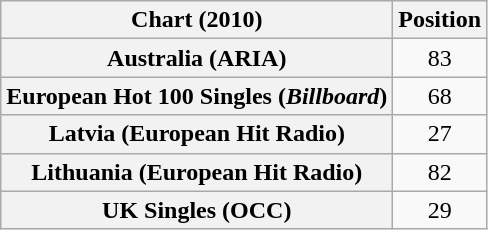<table class="wikitable sortable plainrowheaders" style="text-align:center">
<tr>
<th scope="col">Chart (2010)</th>
<th scope="col">Position</th>
</tr>
<tr>
<th scope="row">Australia (ARIA)</th>
<td>83</td>
</tr>
<tr>
<th scope="row">European Hot 100 Singles (<em>Billboard</em>)</th>
<td>68</td>
</tr>
<tr>
<th scope="row">Latvia (European Hit Radio)</th>
<td>27</td>
</tr>
<tr>
<th scope="row">Lithuania (European Hit Radio)</th>
<td>82</td>
</tr>
<tr>
<th scope="row">UK Singles (OCC)</th>
<td>29</td>
</tr>
</table>
